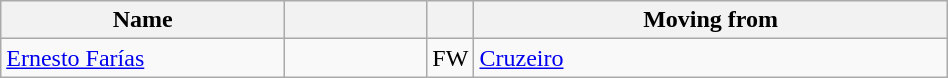<table class="wikitable" style="text-align: center; width:50%">
<tr>
<th width=30% align="center">Name</th>
<th width=15% align="center"></th>
<th width=5% align="center"></th>
<th width=50% align="center">Moving from</th>
</tr>
<tr>
<td align=left><a href='#'>Ernesto Farías</a></td>
<td></td>
<td>FW</td>
<td align=left> <a href='#'>Cruzeiro</a></td>
</tr>
</table>
